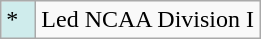<table class="wikitable">
<tr>
<td style="background:#CFECEC; width:1em">*</td>
<td>Led NCAA Division I</td>
</tr>
</table>
